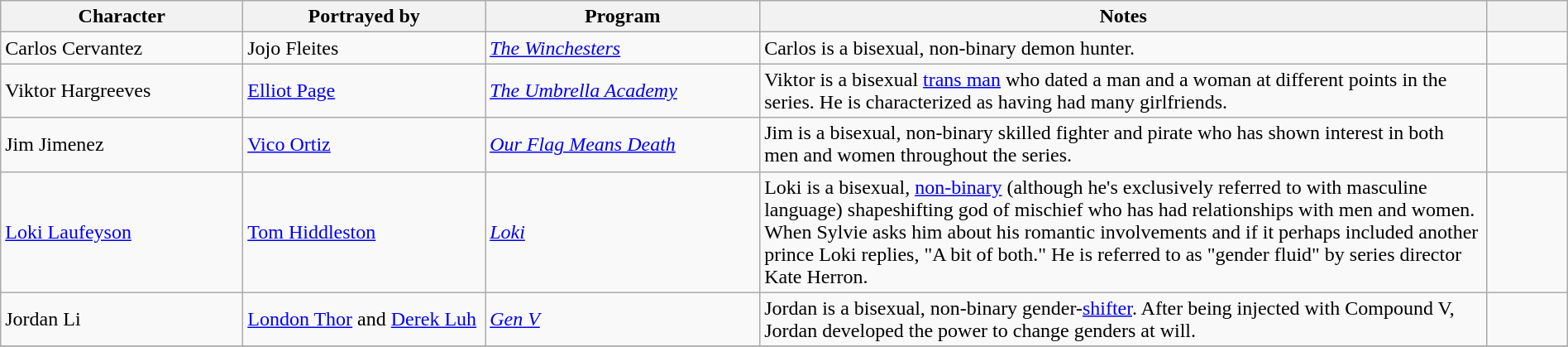<table class="wikitable sortable" style="width:100%">
<tr>
<th style="width:15%;">Character</th>
<th style="width:15%;">Portrayed by</th>
<th style="width:17%;">Program</th>
<th style="width:45%;">Notes</th>
<th style="width:5%;" class="unsortable"></th>
</tr>
<tr>
<td>Carlos Cervantez</td>
<td>Jojo  Fleites</td>
<td><em><a href='#'>The Winchesters</a></em></td>
<td>Carlos is a bisexual, non-binary demon hunter.</td>
<td></td>
</tr>
<tr>
<td>Viktor Hargreeves</td>
<td><a href='#'>Elliot Page</a></td>
<td><em><a href='#'>The Umbrella Academy</a></em></td>
<td>Viktor is a bisexual <a href='#'>trans man</a> who dated a man and a woman at different points in the series. He is characterized as having had many girlfriends.</td>
<td></td>
</tr>
<tr>
<td>Jim Jimenez</td>
<td><a href='#'>Vico Ortiz</a></td>
<td><em><a href='#'>Our Flag Means Death</a></em></td>
<td>Jim is a bisexual, non-binary skilled fighter and pirate who has shown interest in both men and women throughout the series.</td>
<td></td>
</tr>
<tr>
<td><a href='#'>Loki Laufeyson</a></td>
<td><a href='#'>Tom Hiddleston</a></td>
<td><em><a href='#'>Loki</a></em></td>
<td>Loki is a bisexual, <a href='#'>non-binary</a> (although he's exclusively referred to with masculine language) shapeshifting god of mischief who has had relationships with men and women. When Sylvie asks him about his romantic involvements and if it perhaps included another prince Loki replies, "A bit of both."  He is referred to as "gender fluid" by series director Kate Herron.</td>
<td></td>
</tr>
<tr>
<td>Jordan Li</td>
<td><a href='#'>London Thor</a> and <a href='#'>Derek Luh</a></td>
<td><em><a href='#'>Gen V</a></em></td>
<td>Jordan is a bisexual, non-binary gender-<a href='#'>shifter</a>. After being injected with Compound V, Jordan developed the power to change genders at will.</td>
<td></td>
</tr>
<tr>
</tr>
</table>
